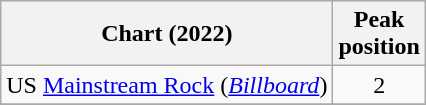<table class="wikitable sortable">
<tr>
<th>Chart (2022)</th>
<th>Peak<br>position</th>
</tr>
<tr>
<td>US <a href='#'>Mainstream Rock</a> (<em><a href='#'>Billboard</a></em>)</td>
<td style="text-align:center;">2</td>
</tr>
<tr>
</tr>
</table>
